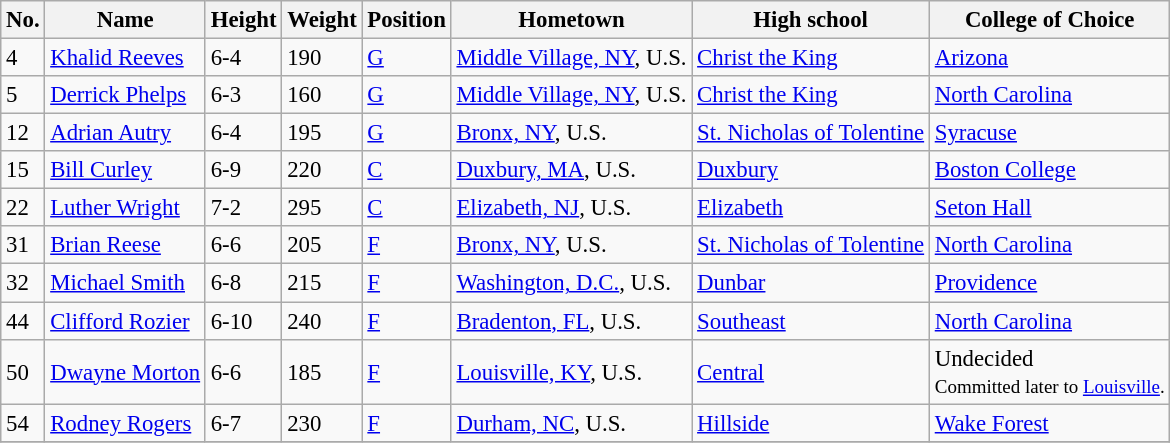<table class="wikitable sortable" style="font-size: 95%;">
<tr>
<th>No.</th>
<th>Name</th>
<th>Height</th>
<th>Weight</th>
<th>Position</th>
<th>Hometown</th>
<th>High school</th>
<th>College of Choice</th>
</tr>
<tr>
<td>4</td>
<td><a href='#'>Khalid Reeves</a></td>
<td>6-4</td>
<td>190</td>
<td><a href='#'>G</a></td>
<td><a href='#'>Middle Village, NY</a>, U.S.</td>
<td><a href='#'>Christ the King</a></td>
<td><a href='#'>Arizona</a></td>
</tr>
<tr>
<td>5</td>
<td><a href='#'>Derrick Phelps</a></td>
<td>6-3</td>
<td>160</td>
<td><a href='#'>G</a></td>
<td><a href='#'>Middle Village, NY</a>, U.S.</td>
<td><a href='#'>Christ the King</a></td>
<td><a href='#'>North Carolina</a></td>
</tr>
<tr>
<td>12</td>
<td><a href='#'>Adrian Autry</a></td>
<td>6-4</td>
<td>195</td>
<td><a href='#'>G</a></td>
<td><a href='#'>Bronx, NY</a>, U.S.</td>
<td><a href='#'>St. Nicholas of Tolentine</a></td>
<td><a href='#'>Syracuse</a></td>
</tr>
<tr>
<td>15</td>
<td><a href='#'>Bill Curley</a></td>
<td>6-9</td>
<td>220</td>
<td><a href='#'>C</a></td>
<td><a href='#'>Duxbury, MA</a>, U.S.</td>
<td><a href='#'>Duxbury</a></td>
<td><a href='#'>Boston College</a></td>
</tr>
<tr>
<td>22</td>
<td><a href='#'>Luther Wright</a></td>
<td>7-2</td>
<td>295</td>
<td><a href='#'>C</a></td>
<td><a href='#'>Elizabeth, NJ</a>, U.S.</td>
<td><a href='#'>Elizabeth</a></td>
<td><a href='#'>Seton Hall</a></td>
</tr>
<tr>
<td>31</td>
<td><a href='#'>Brian Reese</a></td>
<td>6-6</td>
<td>205</td>
<td><a href='#'>F</a></td>
<td><a href='#'>Bronx, NY</a>, U.S.</td>
<td><a href='#'>St. Nicholas of Tolentine</a></td>
<td><a href='#'>North Carolina</a></td>
</tr>
<tr>
<td>32</td>
<td><a href='#'>Michael Smith</a></td>
<td>6-8</td>
<td>215</td>
<td><a href='#'>F</a></td>
<td><a href='#'>Washington, D.C.</a>, U.S.</td>
<td><a href='#'>Dunbar</a></td>
<td><a href='#'>Providence</a></td>
</tr>
<tr>
<td>44</td>
<td><a href='#'>Clifford Rozier</a></td>
<td>6-10</td>
<td>240</td>
<td><a href='#'>F</a></td>
<td><a href='#'>Bradenton, FL</a>, U.S.</td>
<td><a href='#'>Southeast</a></td>
<td><a href='#'>North Carolina</a></td>
</tr>
<tr>
<td>50</td>
<td><a href='#'>Dwayne Morton</a></td>
<td>6-6</td>
<td>185</td>
<td><a href='#'>F</a></td>
<td><a href='#'>Louisville, KY</a>, U.S.</td>
<td><a href='#'>Central</a></td>
<td>Undecided<br><small>Committed later to <a href='#'>Louisville</a>.</small></td>
</tr>
<tr>
<td>54</td>
<td><a href='#'>Rodney Rogers</a></td>
<td>6-7</td>
<td>230</td>
<td><a href='#'>F</a></td>
<td><a href='#'>Durham, NC</a>, U.S.</td>
<td><a href='#'>Hillside</a></td>
<td><a href='#'>Wake Forest</a></td>
</tr>
<tr>
</tr>
</table>
